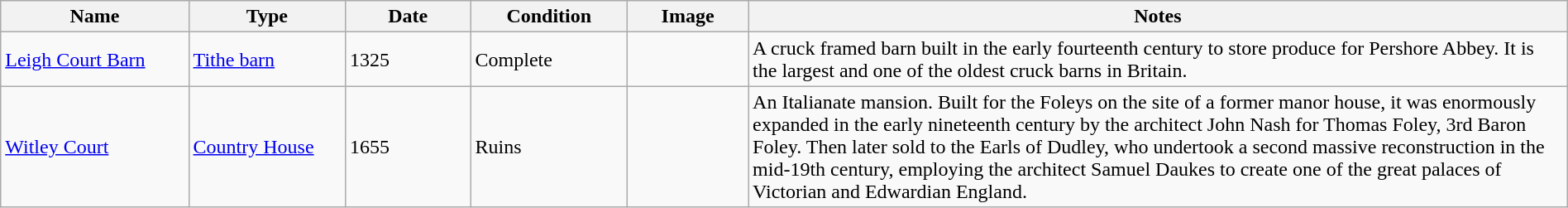<table class="wikitable sortable" width="100%">
<tr>
<th width="12%">Name</th>
<th width="10%">Type</th>
<th width="8%">Date</th>
<th width="10%">Condition</th>
<th class="unsortable" width="90px">Image</th>
<th class="unsortable">Notes</th>
</tr>
<tr>
<td><a href='#'>Leigh Court Barn</a></td>
<td><a href='#'>Tithe barn</a></td>
<td>1325</td>
<td>Complete</td>
<td></td>
<td>A cruck framed barn built in the early fourteenth century to store produce for Pershore Abbey. It is the largest and one of the oldest cruck barns in Britain.</td>
</tr>
<tr>
<td><a href='#'>Witley Court</a></td>
<td><a href='#'>Country House</a></td>
<td>1655</td>
<td>Ruins</td>
<td></td>
<td>An Italianate mansion. Built for the Foleys on the site of a former manor house, it was enormously expanded in the early nineteenth century by the architect John Nash for Thomas Foley, 3rd Baron Foley. Then later sold to the Earls of Dudley, who undertook a second massive reconstruction in the mid-19th century, employing the architect Samuel Daukes to create one of the great palaces of Victorian and Edwardian England.</td>
</tr>
</table>
